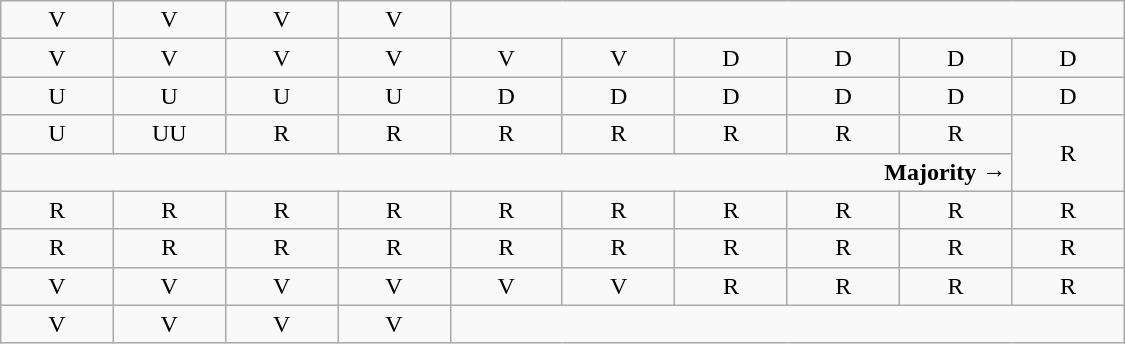<table class="wikitable" style="text-align:center" width=750px>
<tr>
<td>V</td>
<td>V</td>
<td>V</td>
<td>V</td>
<td colspan=6> </td>
</tr>
<tr>
<td width=50px >V</td>
<td width=50px >V</td>
<td width=50px >V<br></td>
<td width=50px >V<br></td>
<td width=50px >V<br></td>
<td width=50px >V<br></td>
<td width=50px >D</td>
<td width=50px >D</td>
<td width=50px >D</td>
<td width=50px >D</td>
</tr>
<tr>
<td>U<br></td>
<td>U</td>
<td>U</td>
<td>U</td>
<td>D<br></td>
<td>D<br></td>
<td>D<br></td>
<td>D<br></td>
<td>D</td>
<td>D</td>
</tr>
<tr>
<td>U<br></td>
<td>UU<br></td>
<td>R<br></td>
<td>R<br></td>
<td>R<br></td>
<td>R<br></td>
<td>R<br></td>
<td>R<br></td>
<td>R<br></td>
<td rowspan=2 >R<br></td>
</tr>
<tr>
<td colspan=9 align=right><strong>Majority →</strong></td>
</tr>
<tr>
<td>R</td>
<td>R</td>
<td>R</td>
<td>R</td>
<td>R</td>
<td>R</td>
<td>R</td>
<td>R<br></td>
<td>R<br></td>
<td>R<br></td>
</tr>
<tr>
<td>R</td>
<td>R</td>
<td>R</td>
<td>R</td>
<td>R</td>
<td>R</td>
<td>R</td>
<td>R</td>
<td>R</td>
<td>R</td>
</tr>
<tr>
<td>V</td>
<td>V</td>
<td>V</td>
<td>V</td>
<td>V</td>
<td>V</td>
<td>R</td>
<td>R</td>
<td>R</td>
<td>R</td>
</tr>
<tr>
<td>V</td>
<td>V</td>
<td>V</td>
<td>V</td>
<td colspan=6> </td>
</tr>
</table>
